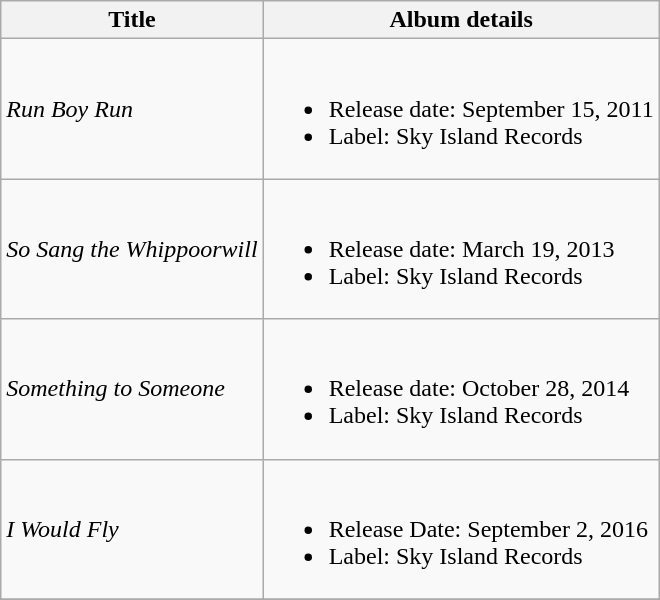<table class="wikitable">
<tr>
<th><strong>Title</strong></th>
<th><strong>Album details</strong></th>
</tr>
<tr>
<td><em>Run Boy Run</em></td>
<td><br><ul><li>Release date: September 15, 2011</li><li>Label: Sky Island Records</li></ul></td>
</tr>
<tr>
<td><em>So Sang the Whippoorwill</em></td>
<td><br><ul><li>Release date: March 19, 2013</li><li>Label: Sky Island Records</li></ul></td>
</tr>
<tr>
<td><em>Something to Someone</em></td>
<td><br><ul><li>Release date: October 28, 2014</li><li>Label: Sky Island Records</li></ul></td>
</tr>
<tr>
<td><em>I Would Fly</em></td>
<td><br><ul><li>Release Date: September 2, 2016</li><li>Label: Sky Island Records</li></ul></td>
</tr>
<tr>
</tr>
</table>
